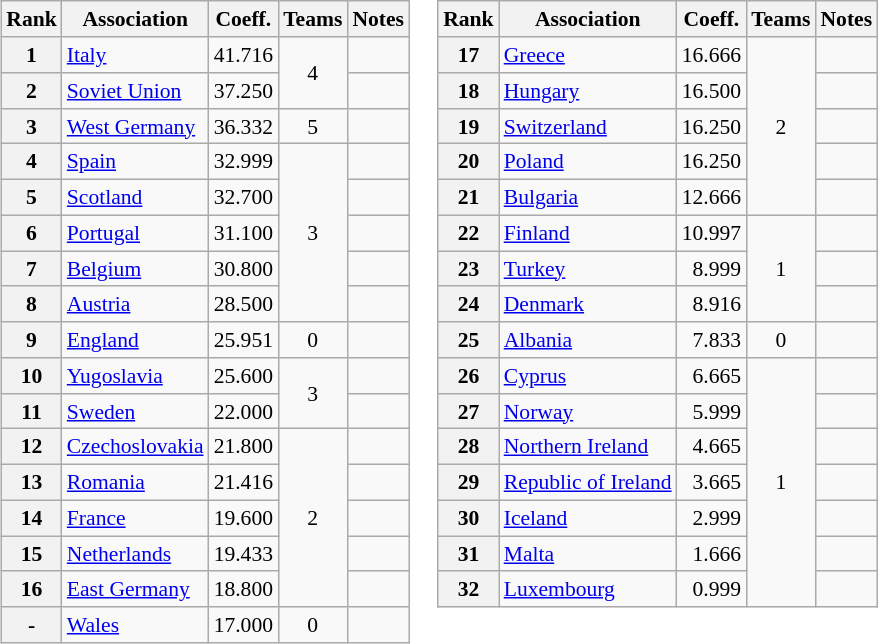<table>
<tr valign=top style="font-size:90%">
<td><br><table class="wikitable">
<tr>
<th>Rank</th>
<th>Association</th>
<th>Coeff.</th>
<th>Teams</th>
<th>Notes</th>
</tr>
<tr>
<th>1</th>
<td> <a href='#'>Italy</a></td>
<td align="right">41.716</td>
<td rowspan="2" style="text-align:center">4</td>
<td></td>
</tr>
<tr>
<th>2</th>
<td> <a href='#'>Soviet Union</a></td>
<td align="right">37.250</td>
<td></td>
</tr>
<tr>
<th>3</th>
<td> <a href='#'>West Germany</a></td>
<td align="right">36.332</td>
<td style="text-align:center">5</td>
<td></td>
</tr>
<tr>
<th>4</th>
<td> <a href='#'>Spain</a></td>
<td align="right">32.999</td>
<td rowspan="5" style="text-align:center">3</td>
<td></td>
</tr>
<tr>
<th>5</th>
<td> <a href='#'>Scotland</a></td>
<td align="right">32.700</td>
<td></td>
</tr>
<tr>
<th>6</th>
<td> <a href='#'>Portugal</a></td>
<td align="right">31.100</td>
<td></td>
</tr>
<tr>
<th>7</th>
<td> <a href='#'>Belgium</a></td>
<td align="right">30.800</td>
<td></td>
</tr>
<tr>
<th>8</th>
<td> <a href='#'>Austria</a></td>
<td align="right">28.500</td>
<td></td>
</tr>
<tr>
<th>9</th>
<td> <a href='#'>England</a></td>
<td align="right">25.951</td>
<td style="text-align:center">0</td>
<td></td>
</tr>
<tr>
<th>10</th>
<td> <a href='#'>Yugoslavia</a></td>
<td align="right">25.600</td>
<td rowspan="2" style="text-align:center">3</td>
<td></td>
</tr>
<tr>
<th>11</th>
<td> <a href='#'>Sweden</a></td>
<td align="right">22.000</td>
<td></td>
</tr>
<tr>
<th>12</th>
<td> <a href='#'>Czechoslovakia</a></td>
<td align="right">21.800</td>
<td rowspan="5" style="text-align:center">2</td>
<td></td>
</tr>
<tr>
<th>13</th>
<td> <a href='#'>Romania</a></td>
<td align="right">21.416</td>
<td></td>
</tr>
<tr>
<th>14</th>
<td> <a href='#'>France</a></td>
<td align="right">19.600</td>
<td></td>
</tr>
<tr>
<th>15</th>
<td> <a href='#'>Netherlands</a></td>
<td align="right">19.433</td>
<td></td>
</tr>
<tr>
<th>16</th>
<td> <a href='#'>East Germany</a></td>
<td align="right">18.800</td>
<td></td>
</tr>
<tr>
<th>-</th>
<td> <a href='#'>Wales</a></td>
<td align="right">17.000</td>
<td style="text-align:center">0</td>
<td></td>
</tr>
</table>
</td>
<td><br><table class="wikitable">
<tr>
<th>Rank</th>
<th>Association</th>
<th>Coeff.</th>
<th>Teams</th>
<th>Notes</th>
</tr>
<tr>
<th>17</th>
<td> <a href='#'>Greece</a></td>
<td align="right">16.666</td>
<td rowspan="5" style="text-align:center">2</td>
<td></td>
</tr>
<tr>
<th>18</th>
<td> <a href='#'>Hungary</a></td>
<td align="right">16.500</td>
<td></td>
</tr>
<tr>
<th>19</th>
<td> <a href='#'>Switzerland</a></td>
<td align="right">16.250</td>
<td></td>
</tr>
<tr>
<th>20</th>
<td> <a href='#'>Poland</a></td>
<td align="right">16.250</td>
<td></td>
</tr>
<tr>
<th>21</th>
<td> <a href='#'>Bulgaria</a></td>
<td align="right">12.666</td>
<td></td>
</tr>
<tr>
<th>22</th>
<td> <a href='#'>Finland</a></td>
<td align="right">10.997</td>
<td rowspan="3" style="text-align:center">1</td>
<td></td>
</tr>
<tr>
<th>23</th>
<td> <a href='#'>Turkey</a></td>
<td align="right">8.999</td>
<td></td>
</tr>
<tr>
<th>24</th>
<td> <a href='#'>Denmark</a></td>
<td align="right">8.916</td>
<td></td>
</tr>
<tr>
<th>25</th>
<td> <a href='#'>Albania</a></td>
<td align="right">7.833</td>
<td style="text-align:center">0</td>
<td></td>
</tr>
<tr>
<th>26</th>
<td> <a href='#'>Cyprus</a></td>
<td align="right">6.665</td>
<td rowspan="7" style="text-align:center">1</td>
<td></td>
</tr>
<tr>
<th>27</th>
<td> <a href='#'>Norway</a></td>
<td align="right">5.999</td>
<td></td>
</tr>
<tr>
<th>28</th>
<td> <a href='#'>Northern Ireland</a></td>
<td align="right">4.665</td>
<td></td>
</tr>
<tr>
<th>29</th>
<td> <a href='#'>Republic of Ireland</a></td>
<td align="right">3.665</td>
<td></td>
</tr>
<tr>
<th>30</th>
<td> <a href='#'>Iceland</a></td>
<td align="right">2.999</td>
<td></td>
</tr>
<tr>
<th>31</th>
<td> <a href='#'>Malta</a></td>
<td align="right">1.666</td>
<td></td>
</tr>
<tr>
<th>32</th>
<td> <a href='#'>Luxembourg</a></td>
<td align="right">0.999</td>
<td></td>
</tr>
</table>
</td>
</tr>
</table>
